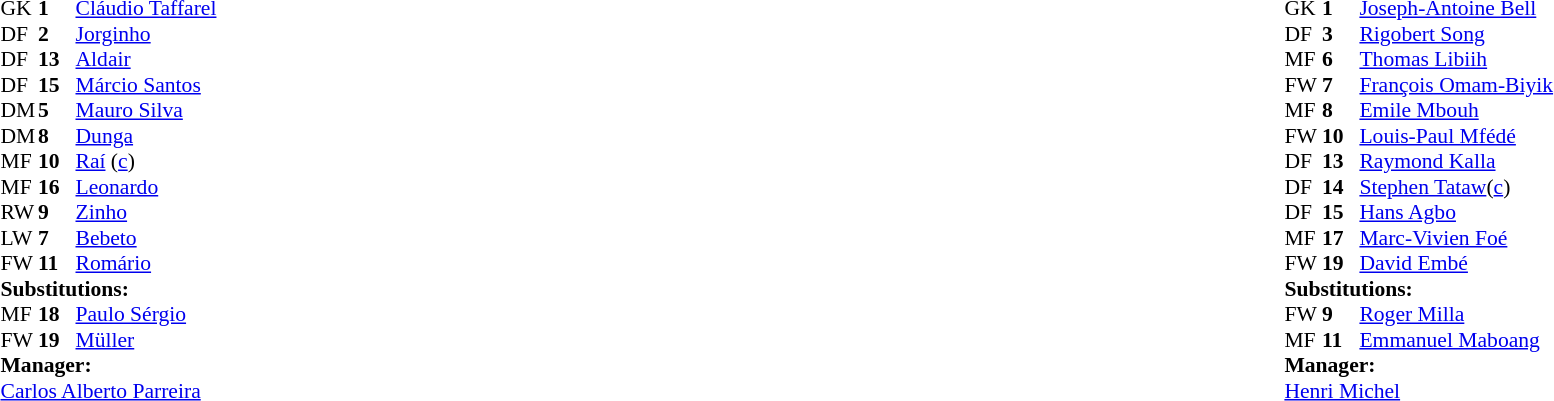<table style="width:100%;">
<tr>
<td style="vertical-align:top; width:50%;"><br><table style="font-size: 90%" cellspacing="0" cellpadding="0">
<tr>
<th width="25"></th>
<th width="25"></th>
</tr>
<tr>
<td>GK</td>
<td><strong>1</strong></td>
<td><a href='#'>Cláudio Taffarel</a></td>
</tr>
<tr>
<td>DF</td>
<td><strong>2</strong></td>
<td><a href='#'>Jorginho</a></td>
</tr>
<tr>
<td>DF</td>
<td><strong>13</strong></td>
<td><a href='#'>Aldair</a></td>
</tr>
<tr>
<td>DF</td>
<td><strong>15</strong></td>
<td><a href='#'>Márcio Santos</a></td>
</tr>
<tr>
<td>DM</td>
<td><strong>5</strong></td>
<td><a href='#'>Mauro Silva</a></td>
<td></td>
</tr>
<tr>
<td>DM</td>
<td><strong>8</strong></td>
<td><a href='#'>Dunga</a></td>
</tr>
<tr>
<td>MF</td>
<td><strong>10</strong></td>
<td><a href='#'>Raí</a> (<a href='#'>c</a>)</td>
<td></td>
<td></td>
</tr>
<tr>
<td>MF</td>
<td><strong>16</strong></td>
<td><a href='#'>Leonardo</a></td>
</tr>
<tr>
<td>RW</td>
<td><strong>9</strong></td>
<td><a href='#'>Zinho</a></td>
<td></td>
<td></td>
</tr>
<tr>
<td>LW</td>
<td><strong>7</strong></td>
<td><a href='#'>Bebeto</a></td>
</tr>
<tr>
<td>FW</td>
<td><strong>11</strong></td>
<td><a href='#'>Romário</a></td>
</tr>
<tr>
<td colspan=3><strong>Substitutions:</strong></td>
</tr>
<tr>
<td>MF</td>
<td><strong>18</strong></td>
<td><a href='#'>Paulo Sérgio</a></td>
<td></td>
<td></td>
</tr>
<tr>
<td>FW</td>
<td><strong>19</strong></td>
<td><a href='#'>Müller</a></td>
<td></td>
<td></td>
</tr>
<tr>
<td colspan=3><strong>Manager:</strong></td>
</tr>
<tr>
<td colspan="4"><a href='#'>Carlos Alberto Parreira</a></td>
</tr>
</table>
</td>
<td></td>
<td style="vertical-align:top; width:50%;"><br><table cellspacing="0" cellpadding="0" style="font-size:90%; margin:auto;">
<tr>
<th width="25"></th>
<th width="25"></th>
</tr>
<tr>
<td>GK</td>
<td><strong>1</strong></td>
<td><a href='#'>Joseph-Antoine Bell</a></td>
</tr>
<tr>
<td>DF</td>
<td><strong>3</strong></td>
<td><a href='#'>Rigobert Song</a></td>
<td></td>
</tr>
<tr>
<td>MF</td>
<td><strong>6</strong></td>
<td><a href='#'>Thomas Libiih</a></td>
</tr>
<tr>
<td>FW</td>
<td><strong>7</strong></td>
<td><a href='#'>François Omam-Biyik</a></td>
</tr>
<tr>
<td>MF</td>
<td><strong>8</strong></td>
<td><a href='#'>Emile Mbouh</a></td>
</tr>
<tr>
<td>FW</td>
<td><strong>10</strong></td>
<td><a href='#'>Louis-Paul Mfédé</a></td>
<td></td>
<td></td>
</tr>
<tr>
<td>DF</td>
<td><strong>13</strong></td>
<td><a href='#'>Raymond Kalla</a></td>
<td></td>
</tr>
<tr>
<td>DF</td>
<td><strong>14</strong></td>
<td><a href='#'>Stephen Tataw</a>(<a href='#'>c</a>)</td>
<td></td>
</tr>
<tr>
<td>DF</td>
<td><strong>15</strong></td>
<td><a href='#'>Hans Agbo</a></td>
</tr>
<tr>
<td>MF</td>
<td><strong>17</strong></td>
<td><a href='#'>Marc-Vivien Foé</a></td>
</tr>
<tr>
<td>FW</td>
<td><strong>19</strong></td>
<td><a href='#'>David Embé</a></td>
<td></td>
<td></td>
</tr>
<tr>
<td colspan=3><strong>Substitutions:</strong></td>
</tr>
<tr>
<td>FW</td>
<td><strong>9</strong></td>
<td><a href='#'>Roger Milla</a></td>
<td></td>
<td></td>
</tr>
<tr>
<td>MF</td>
<td><strong>11</strong></td>
<td><a href='#'>Emmanuel Maboang</a></td>
<td></td>
<td></td>
</tr>
<tr>
<td colspan=3><strong>Manager:</strong></td>
</tr>
<tr>
<td colspan="4"> <a href='#'>Henri Michel</a></td>
</tr>
</table>
</td>
</tr>
</table>
